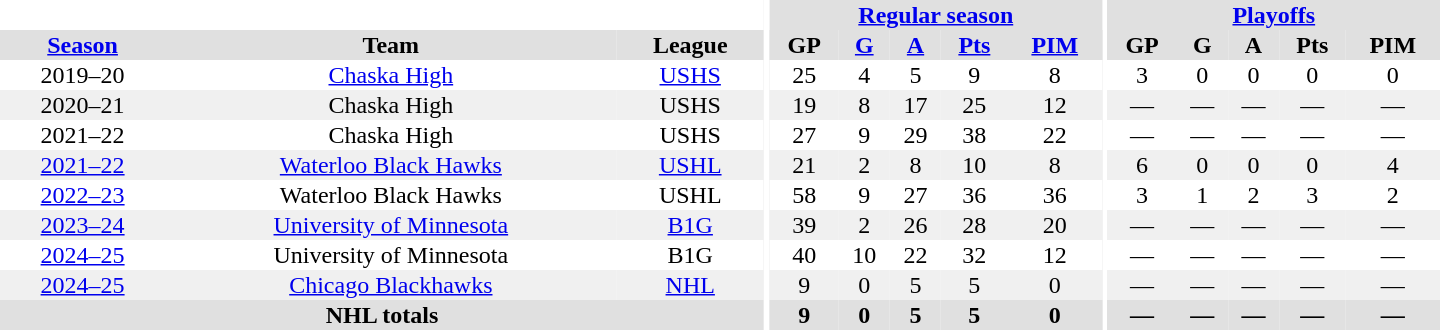<table border="0" cellpadding="1" cellspacing="0" style="text-align:center; width:60em">
<tr bgcolor="#e0e0e0">
<th colspan="3" bgcolor="#ffffff"></th>
<th rowspan="100" bgcolor="#ffffff"></th>
<th colspan="5"><a href='#'>Regular season</a></th>
<th rowspan="100" bgcolor="#ffffff"></th>
<th colspan="5"><a href='#'>Playoffs</a></th>
</tr>
<tr bgcolor="#e0e0e0">
<th><a href='#'>Season</a></th>
<th>Team</th>
<th>League</th>
<th>GP</th>
<th><a href='#'>G</a></th>
<th><a href='#'>A</a></th>
<th><a href='#'>Pts</a></th>
<th><a href='#'>PIM</a></th>
<th>GP</th>
<th>G</th>
<th>A</th>
<th>Pts</th>
<th>PIM</th>
</tr>
<tr>
<td>2019–20</td>
<td><a href='#'>Chaska High</a></td>
<td><a href='#'>USHS</a></td>
<td>25</td>
<td>4</td>
<td>5</td>
<td>9</td>
<td>8</td>
<td>3</td>
<td>0</td>
<td>0</td>
<td>0</td>
<td>0</td>
</tr>
<tr bgcolor="#f0f0f0">
<td>2020–21</td>
<td>Chaska High</td>
<td>USHS</td>
<td>19</td>
<td>8</td>
<td>17</td>
<td>25</td>
<td>12</td>
<td>—</td>
<td>—</td>
<td>—</td>
<td>—</td>
<td>—</td>
</tr>
<tr>
<td>2021–22</td>
<td>Chaska High</td>
<td>USHS</td>
<td>27</td>
<td>9</td>
<td>29</td>
<td>38</td>
<td>22</td>
<td>—</td>
<td>—</td>
<td>—</td>
<td>—</td>
<td>—</td>
</tr>
<tr bgcolor="#f0f0f0">
<td><a href='#'>2021–22</a></td>
<td><a href='#'>Waterloo Black Hawks</a></td>
<td><a href='#'>USHL</a></td>
<td>21</td>
<td>2</td>
<td>8</td>
<td>10</td>
<td>8</td>
<td>6</td>
<td>0</td>
<td>0</td>
<td>0</td>
<td>4</td>
</tr>
<tr>
<td><a href='#'>2022–23</a></td>
<td>Waterloo Black Hawks</td>
<td>USHL</td>
<td>58</td>
<td>9</td>
<td>27</td>
<td>36</td>
<td>36</td>
<td>3</td>
<td>1</td>
<td>2</td>
<td>3</td>
<td>2</td>
</tr>
<tr bgcolor="#f0f0f0">
<td><a href='#'>2023–24</a></td>
<td><a href='#'>University of Minnesota</a></td>
<td><a href='#'>B1G</a></td>
<td>39</td>
<td>2</td>
<td>26</td>
<td>28</td>
<td>20</td>
<td>—</td>
<td>—</td>
<td>—</td>
<td>—</td>
<td>—</td>
</tr>
<tr>
<td><a href='#'>2024–25</a></td>
<td>University of Minnesota</td>
<td>B1G</td>
<td>40</td>
<td>10</td>
<td>22</td>
<td>32</td>
<td>12</td>
<td>—</td>
<td>—</td>
<td>—</td>
<td>—</td>
<td>—</td>
</tr>
<tr bgcolor="#f0f0f0">
<td><a href='#'>2024–25</a></td>
<td><a href='#'>Chicago Blackhawks</a></td>
<td><a href='#'>NHL</a></td>
<td>9</td>
<td>0</td>
<td>5</td>
<td>5</td>
<td>0</td>
<td>—</td>
<td>—</td>
<td>—</td>
<td>—</td>
<td>—</td>
</tr>
<tr bgcolor="#e0e0e0">
<th colspan="3">NHL totals</th>
<th>9</th>
<th>0</th>
<th>5</th>
<th>5</th>
<th>0</th>
<th>—</th>
<th>—</th>
<th>—</th>
<th>—</th>
<th>—</th>
</tr>
</table>
